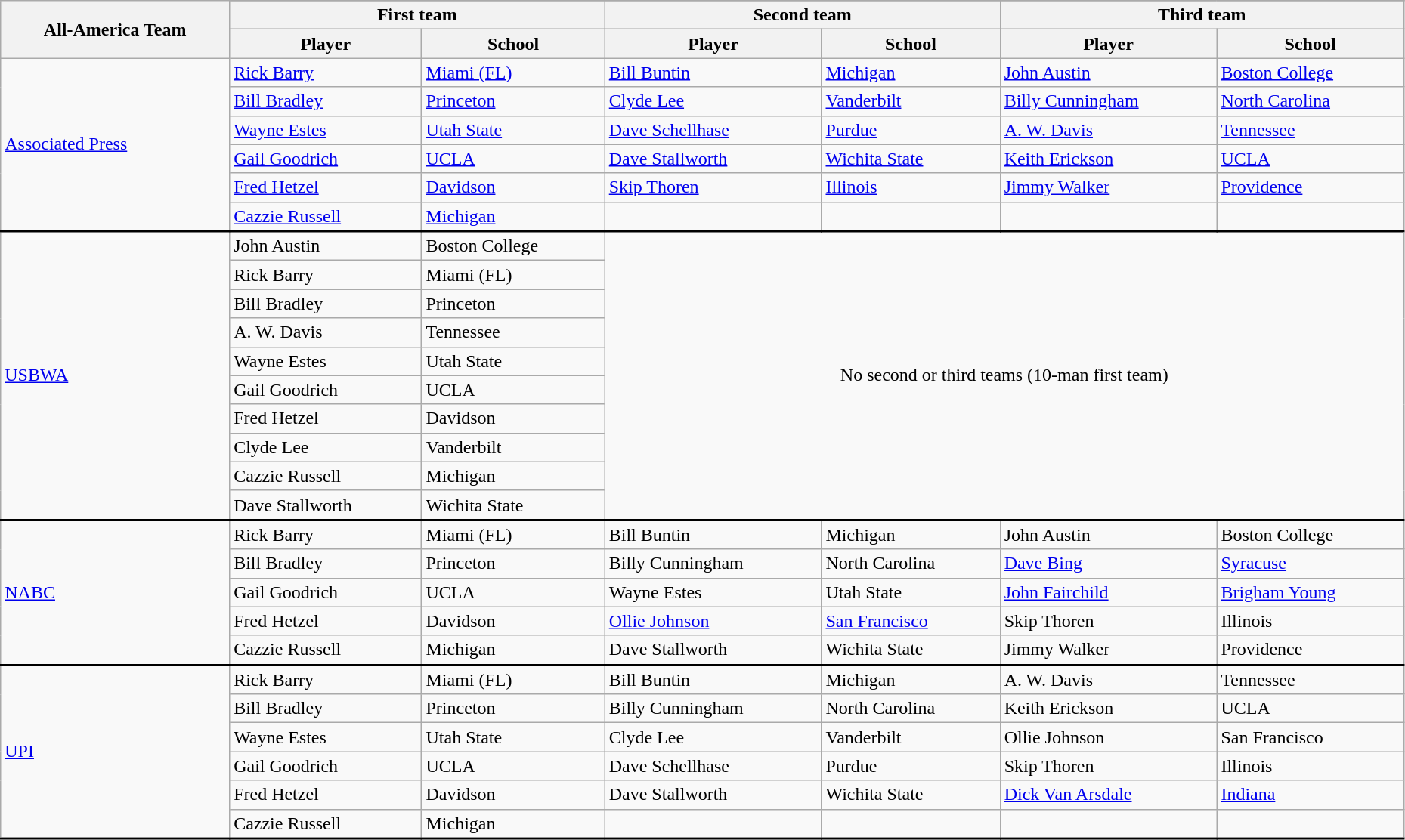<table class="wikitable" style="width:98%;">
<tr>
<th rowspan=3>All-America Team</th>
</tr>
<tr>
<th colspan=2>First team</th>
<th colspan=2>Second team</th>
<th colspan=2>Third team</th>
</tr>
<tr>
<th>Player</th>
<th>School</th>
<th>Player</th>
<th>School</th>
<th>Player</th>
<th>School</th>
</tr>
<tr>
<td rowspan=6><a href='#'>Associated Press</a></td>
<td><a href='#'>Rick Barry</a></td>
<td><a href='#'>Miami (FL)</a></td>
<td><a href='#'>Bill Buntin</a></td>
<td><a href='#'>Michigan</a></td>
<td><a href='#'>John Austin</a></td>
<td><a href='#'>Boston College</a></td>
</tr>
<tr>
<td><a href='#'>Bill Bradley</a></td>
<td><a href='#'>Princeton</a></td>
<td><a href='#'>Clyde Lee</a></td>
<td><a href='#'>Vanderbilt</a></td>
<td><a href='#'>Billy Cunningham</a></td>
<td><a href='#'>North Carolina</a></td>
</tr>
<tr>
<td><a href='#'>Wayne Estes</a></td>
<td><a href='#'>Utah State</a></td>
<td><a href='#'>Dave Schellhase</a></td>
<td><a href='#'>Purdue</a></td>
<td><a href='#'>A. W. Davis</a></td>
<td><a href='#'>Tennessee</a></td>
</tr>
<tr>
<td><a href='#'>Gail Goodrich</a></td>
<td><a href='#'>UCLA</a></td>
<td><a href='#'>Dave Stallworth</a></td>
<td><a href='#'>Wichita State</a></td>
<td><a href='#'>Keith Erickson</a></td>
<td><a href='#'>UCLA</a></td>
</tr>
<tr>
<td><a href='#'>Fred Hetzel</a></td>
<td><a href='#'>Davidson</a></td>
<td><a href='#'>Skip Thoren</a></td>
<td><a href='#'>Illinois</a></td>
<td><a href='#'>Jimmy Walker</a></td>
<td><a href='#'>Providence</a></td>
</tr>
<tr>
<td><a href='#'>Cazzie Russell</a></td>
<td><a href='#'>Michigan</a></td>
<td></td>
<td></td>
<td></td>
<td></td>
</tr>
<tr style = "border-top:2px solid black;">
<td rowspan=10><a href='#'>USBWA</a></td>
<td>John Austin</td>
<td>Boston College</td>
<td rowspan=10 colspan=6 align=center>No second or third teams (10-man first team)</td>
</tr>
<tr>
<td>Rick Barry</td>
<td>Miami (FL)</td>
</tr>
<tr>
<td>Bill Bradley</td>
<td>Princeton</td>
</tr>
<tr>
<td>A. W. Davis</td>
<td>Tennessee</td>
</tr>
<tr>
<td>Wayne Estes</td>
<td>Utah State</td>
</tr>
<tr>
<td>Gail Goodrich</td>
<td>UCLA</td>
</tr>
<tr>
<td>Fred Hetzel</td>
<td>Davidson</td>
</tr>
<tr>
<td>Clyde Lee</td>
<td>Vanderbilt</td>
</tr>
<tr>
<td>Cazzie Russell</td>
<td>Michigan</td>
</tr>
<tr>
<td>Dave Stallworth</td>
<td>Wichita State</td>
</tr>
<tr style = "border-top:2px solid black;">
<td rowspan=5><a href='#'>NABC</a></td>
<td>Rick Barry</td>
<td>Miami (FL)</td>
<td>Bill Buntin</td>
<td>Michigan</td>
<td>John Austin</td>
<td>Boston College</td>
</tr>
<tr>
<td>Bill Bradley</td>
<td>Princeton</td>
<td>Billy Cunningham</td>
<td>North Carolina</td>
<td><a href='#'>Dave Bing</a></td>
<td><a href='#'>Syracuse</a></td>
</tr>
<tr>
<td>Gail Goodrich</td>
<td>UCLA</td>
<td>Wayne Estes</td>
<td>Utah State</td>
<td><a href='#'>John Fairchild</a></td>
<td><a href='#'>Brigham Young</a></td>
</tr>
<tr>
<td>Fred Hetzel</td>
<td>Davidson</td>
<td><a href='#'>Ollie Johnson</a></td>
<td><a href='#'>San Francisco</a></td>
<td>Skip Thoren</td>
<td>Illinois</td>
</tr>
<tr>
<td>Cazzie Russell</td>
<td>Michigan</td>
<td>Dave Stallworth</td>
<td>Wichita State</td>
<td>Jimmy Walker</td>
<td>Providence</td>
</tr>
<tr style = "border-top:2px solid black;">
<td rowspan=6><a href='#'>UPI</a></td>
<td>Rick Barry</td>
<td>Miami (FL)</td>
<td>Bill Buntin</td>
<td>Michigan</td>
<td>A. W. Davis</td>
<td>Tennessee</td>
</tr>
<tr>
<td>Bill Bradley</td>
<td>Princeton</td>
<td>Billy Cunningham</td>
<td>North Carolina</td>
<td>Keith Erickson</td>
<td>UCLA</td>
</tr>
<tr>
<td>Wayne Estes</td>
<td>Utah State</td>
<td>Clyde Lee</td>
<td>Vanderbilt</td>
<td>Ollie Johnson</td>
<td>San Francisco</td>
</tr>
<tr>
<td>Gail Goodrich</td>
<td>UCLA</td>
<td>Dave Schellhase</td>
<td>Purdue</td>
<td>Skip Thoren</td>
<td>Illinois</td>
</tr>
<tr>
<td>Fred Hetzel</td>
<td>Davidson</td>
<td>Dave Stallworth</td>
<td>Wichita State</td>
<td><a href='#'>Dick Van Arsdale</a></td>
<td><a href='#'>Indiana</a></td>
</tr>
<tr>
<td>Cazzie Russell</td>
<td>Michigan</td>
<td></td>
<td></td>
<td></td>
<td></td>
</tr>
<tr style = "border-top:2px solid black;">
</tr>
</table>
